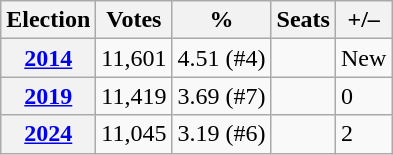<table class="wikitable sortable">
<tr>
<th>Election</th>
<th>Votes</th>
<th>%</th>
<th>Seats</th>
<th>+/–</th>
</tr>
<tr>
<th><a href='#'>2014</a></th>
<td>11,601</td>
<td>4.51 (#4)</td>
<td></td>
<td>New</td>
</tr>
<tr>
<th><a href='#'>2019</a></th>
<td>11,419</td>
<td>3.69 (#7)</td>
<td></td>
<td> 0</td>
</tr>
<tr>
<th><a href='#'>2024</a></th>
<td>11,045</td>
<td>3.19 (#6)</td>
<td></td>
<td> 2</td>
</tr>
</table>
